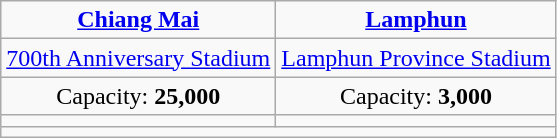<table class="wikitable" style="text-align:center">
<tr>
<td><strong><a href='#'>Chiang Mai</a></strong></td>
<td><strong><a href='#'>Lamphun</a></strong></td>
</tr>
<tr>
<td><a href='#'>700th Anniversary Stadium</a></td>
<td><a href='#'>Lamphun Province Stadium</a></td>
</tr>
<tr>
<td>Capacity: <strong>25,000</strong></td>
<td>Capacity: <strong>3,000</strong></td>
</tr>
<tr>
<td></td>
<td></td>
</tr>
<tr>
<td rowspan=2 colspan=3></td>
</tr>
</table>
